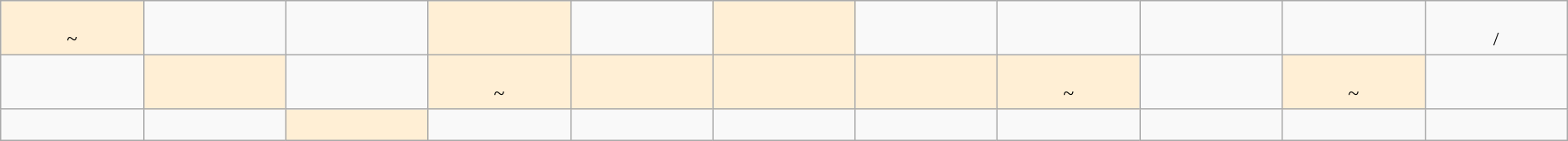<table class="wikitable Unicode" dir="rtl">
<tr>
<td style="width:7em; text-align:center; padding: 3px;"><span></span><br>/</td>
<td style="width:7em; text-align:center; padding: 3px;"><span></span><br></td>
<td style="width:7em; text-align:center; padding: 3px;"><span></span><br></td>
<td style="width:7em; text-align:center; padding: 3px;"><span></span><br></td>
<td style="width:7em; text-align:center; padding: 3px;"><span></span><br></td>
<td style="width:7em; text-align:center; padding: 3px;" bgcolor="#FFEFD5"><span></span><br></td>
<td style="width:7em; text-align:center; padding: 3px;"><span></span><br></td>
<td style="width:7em; text-align:center; padding: 3px;" bgcolor="#FFEFD5"><span></span><br></td>
<td style="width:7em; text-align:center; padding: 3px;"><span></span><br></td>
<td style="width:7em; text-align:center; padding: 3px;"><span></span><br></td>
<td style="width:7em; text-align:center; padding: 3px;" bgcolor="#FFEFD5"><span></span><br>~</td>
</tr>
<tr>
<td style="width:7em; text-align:center; padding: 3px;"><span></span><br></td>
<td style="width:7em; text-align:center; padding: 3px;" bgcolor="#FFEFD5"><span></span><br>~</td>
<td style="width:7em; text-align:center; padding: 3px;"><span></span><br></td>
<td style="width:7em; text-align:center; padding: 3px;" bgcolor="#FFEFD5"><span></span><br>~</td>
<td style="width:7em; text-align:center; padding: 3px;" bgcolor="#FFEFD5"><span></span><br></td>
<td style="width:7em; text-align:center; padding: 3px;" bgcolor="#FFEFD5"><span></span><br></td>
<td style="width:7em; text-align:center; padding: 3px;" bgcolor="#FFEFD5"><span></span><br></td>
<td style="width:7em; text-align:center; padding: 3px;" bgcolor="#FFEFD5"><span></span><br>~</td>
<td style="width:7em; text-align:center; padding: 3px;"><span></span><br></td>
<td style="width:7em; text-align:center; padding: 3px;" bgcolor="#FFEFD5"><span></span><br></td>
<td style="width:7em; text-align:center; padding: 3px;"><span></span><br></td>
</tr>
<tr>
<td style="width:7em; text-align:center; padding: 3px;"><span></span><br></td>
<td style="width:7em; text-align:center; padding: 3px;"><span></span><br></td>
<td style="width:7em; text-align:center; padding: 3px;"><span></span><br></td>
<td style="width:7em; text-align:center; padding: 3px;"><span></span><br></td>
<td style="width:7em; text-align:center; padding: 3px;"><span></span><br></td>
<td style="width:7em; text-align:center; padding: 3px;"><span></span><br></td>
<td style="width:7em; text-align:center; padding: 3px;"><span></span><br></td>
<td style="width:7em; text-align:center; padding: 3px;"><span></span><br></td>
<td style="width:7em; text-align:center; padding: 3px;" bgcolor="#FFEFD5"><span></span><br></td>
<td style="width:7em; text-align:center; padding: 3px;"><span></span><br></td>
<td style="width:7em; text-align:center; padding: 3px;"><span></span><br></td>
</tr>
</table>
